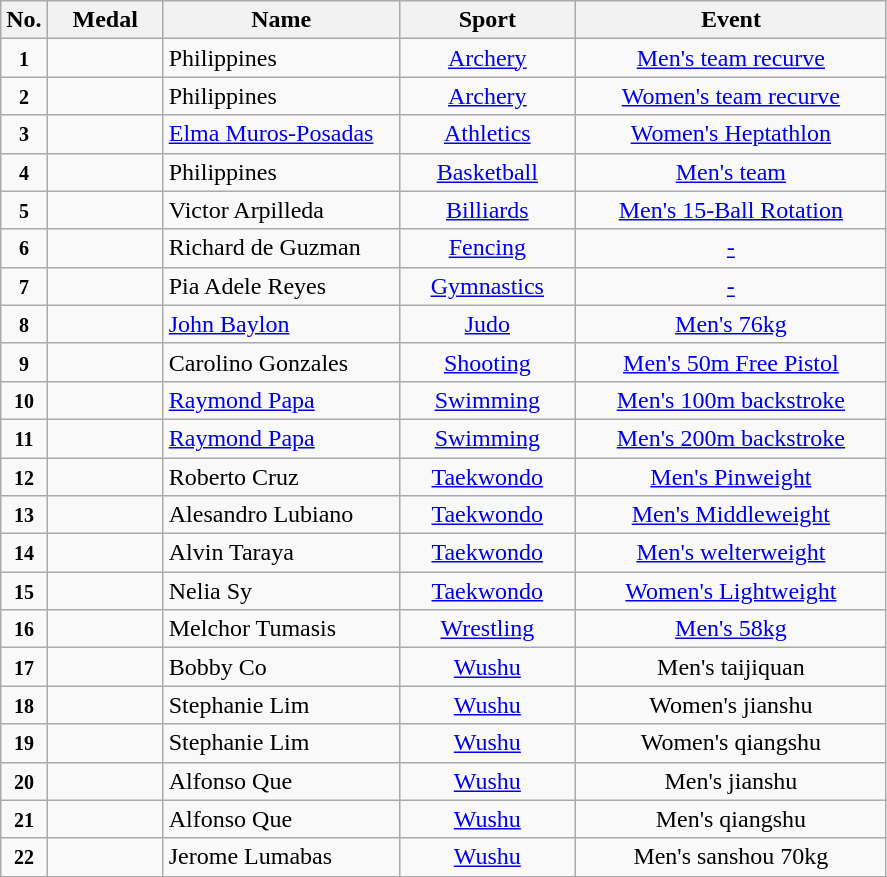<table class="wikitable" style="font-size:100%; text-align:center;">
<tr>
<th width="10">No.</th>
<th width="70">Medal</th>
<th width="150">Name</th>
<th width="110">Sport</th>
<th width="200">Event</th>
</tr>
<tr>
<td><small><strong>1</strong></small></td>
<td></td>
<td align=left>Philippines</td>
<td> <a href='#'>Archery</a></td>
<td><a href='#'>Men's team recurve</a></td>
</tr>
<tr>
<td><small><strong>2</strong></small></td>
<td></td>
<td align=left>Philippines</td>
<td> <a href='#'>Archery</a></td>
<td><a href='#'>Women's team recurve</a></td>
</tr>
<tr>
<td><small><strong>3</strong></small></td>
<td></td>
<td align=left><a href='#'>Elma Muros-Posadas</a></td>
<td> <a href='#'>Athletics</a></td>
<td><a href='#'>Women's Heptathlon</a></td>
</tr>
<tr>
<td><small><strong>4</strong></small></td>
<td></td>
<td align=left>Philippines</td>
<td> <a href='#'>Basketball</a></td>
<td><a href='#'>Men's team</a></td>
</tr>
<tr>
<td><small><strong>5</strong></small></td>
<td></td>
<td align=left>Victor Arpilleda</td>
<td> <a href='#'>Billiards</a></td>
<td><a href='#'>Men's 15-Ball Rotation</a></td>
</tr>
<tr>
<td><small><strong>6</strong></small></td>
<td></td>
<td align=left>Richard de Guzman</td>
<td> <a href='#'>Fencing</a></td>
<td><a href='#'>-</a></td>
</tr>
<tr>
<td><small><strong>7</strong></small></td>
<td></td>
<td align=left>Pia Adele Reyes</td>
<td> <a href='#'>Gymnastics</a></td>
<td><a href='#'>-</a></td>
</tr>
<tr>
<td><small><strong>8</strong></small></td>
<td></td>
<td align=left><a href='#'>John Baylon</a></td>
<td> <a href='#'>Judo</a></td>
<td><a href='#'>Men's 76kg</a></td>
</tr>
<tr>
<td><small><strong>9</strong></small></td>
<td></td>
<td align=left>Carolino Gonzales</td>
<td> <a href='#'>Shooting</a></td>
<td><a href='#'>Men's 50m Free Pistol</a></td>
</tr>
<tr>
<td><small><strong>10</strong></small></td>
<td></td>
<td align=left><a href='#'>Raymond Papa</a></td>
<td> <a href='#'>Swimming</a></td>
<td><a href='#'>Men's 100m backstroke</a></td>
</tr>
<tr>
<td><small><strong>11</strong></small></td>
<td></td>
<td align=left><a href='#'>Raymond Papa</a></td>
<td> <a href='#'>Swimming</a></td>
<td><a href='#'>Men's 200m backstroke</a></td>
</tr>
<tr>
<td><small><strong>12</strong></small></td>
<td></td>
<td align=left>Roberto Cruz</td>
<td> <a href='#'>Taekwondo</a></td>
<td><a href='#'>Men's Pinweight</a></td>
</tr>
<tr>
<td><small><strong>13</strong></small></td>
<td></td>
<td align=left>Alesandro Lubiano</td>
<td> <a href='#'>Taekwondo</a></td>
<td><a href='#'>Men's Middleweight</a></td>
</tr>
<tr>
<td><small><strong>14</strong></small></td>
<td></td>
<td align=left>Alvin Taraya</td>
<td> <a href='#'>Taekwondo</a></td>
<td><a href='#'>Men's welterweight</a></td>
</tr>
<tr>
<td><small><strong>15</strong></small></td>
<td></td>
<td align=left>Nelia Sy</td>
<td> <a href='#'>Taekwondo</a></td>
<td><a href='#'>Women's Lightweight</a></td>
</tr>
<tr>
<td><small><strong>16</strong></small></td>
<td></td>
<td align=left>Melchor Tumasis</td>
<td> <a href='#'>Wrestling</a></td>
<td><a href='#'>Men's 58kg</a></td>
</tr>
<tr>
<td><small><strong>17</strong></small></td>
<td></td>
<td align=left>Bobby Co</td>
<td> <a href='#'>Wushu</a></td>
<td>Men's taijiquan</td>
</tr>
<tr>
<td><small><strong>18</strong></small></td>
<td></td>
<td align=left>Stephanie Lim</td>
<td> <a href='#'>Wushu</a></td>
<td>Women's jianshu</td>
</tr>
<tr>
<td><small><strong>19</strong></small></td>
<td></td>
<td align=left>Stephanie Lim</td>
<td> <a href='#'>Wushu</a></td>
<td>Women's qiangshu</td>
</tr>
<tr>
<td><small><strong>20</strong></small></td>
<td></td>
<td align="left">Alfonso Que</td>
<td> <a href='#'>Wushu</a></td>
<td>Men's jianshu</td>
</tr>
<tr>
<td><small><strong>21</strong></small></td>
<td></td>
<td align=left>Alfonso Que</td>
<td> <a href='#'>Wushu</a></td>
<td>Men's qiangshu</td>
</tr>
<tr>
<td><small><strong>22</strong></small></td>
<td></td>
<td align=left>Jerome Lumabas</td>
<td> <a href='#'>Wushu</a></td>
<td>Men's sanshou 70kg</td>
</tr>
</table>
